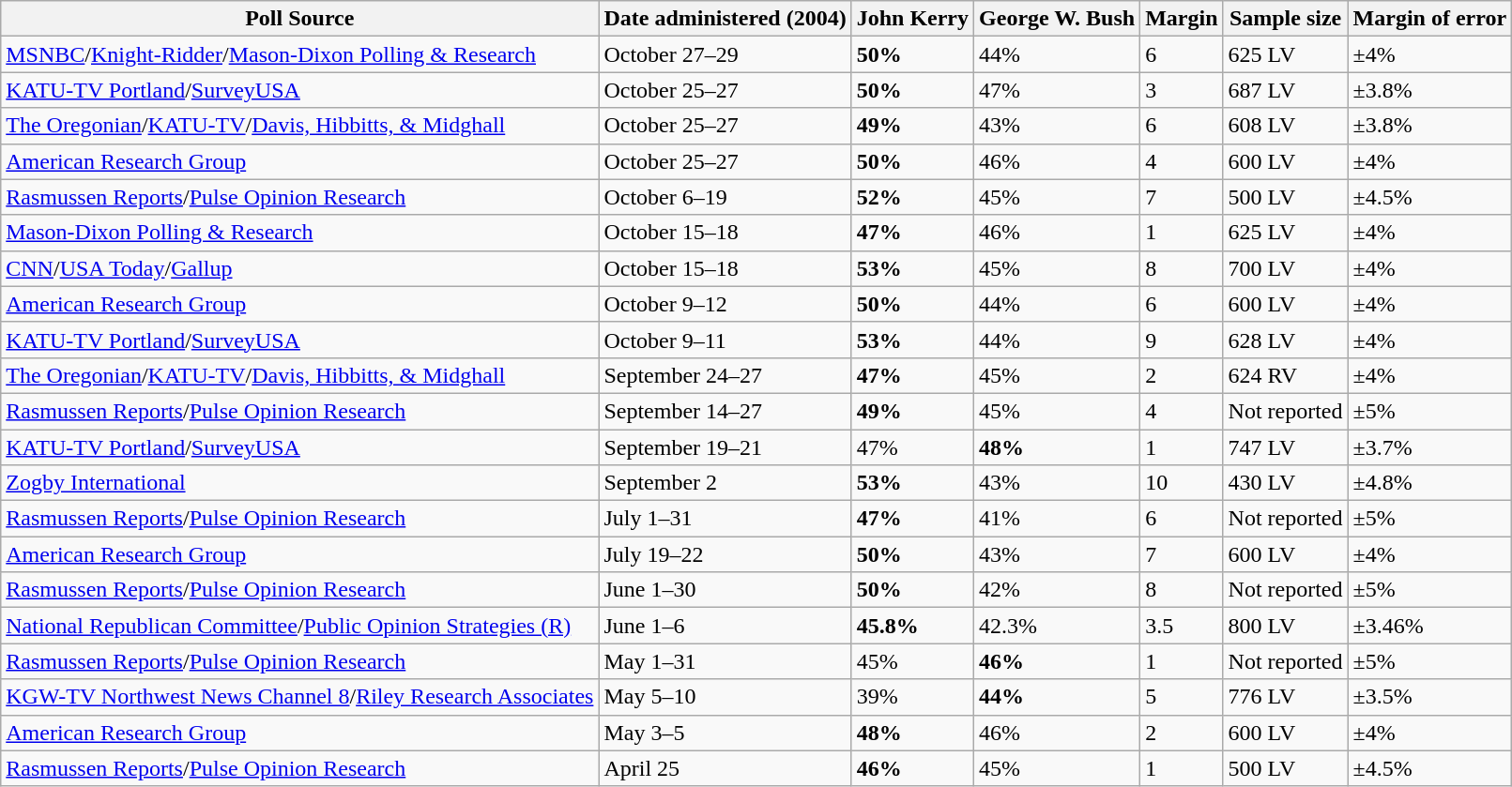<table class="wikitable">
<tr>
<th>Poll Source</th>
<th>Date administered (2004)</th>
<th>John Kerry</th>
<th>George W. Bush</th>
<th>Margin</th>
<th>Sample size</th>
<th>Margin of error</th>
</tr>
<tr>
<td><a href='#'>MSNBC</a>/<a href='#'>Knight-Ridder</a>/<a href='#'>Mason-Dixon Polling & Research</a></td>
<td>October 27–29</td>
<td><strong>50%</strong></td>
<td>44%</td>
<td>6</td>
<td>625 LV</td>
<td>±4%</td>
</tr>
<tr>
<td><a href='#'>KATU-TV Portland</a>/<a href='#'>SurveyUSA</a></td>
<td>October 25–27</td>
<td><strong>50%</strong></td>
<td>47%</td>
<td>3</td>
<td>687 LV</td>
<td>±3.8%</td>
</tr>
<tr>
<td><a href='#'>The Oregonian</a>/<a href='#'>KATU-TV</a>/<a href='#'>Davis, Hibbitts, & Midghall</a></td>
<td>October 25–27</td>
<td><strong>49%</strong></td>
<td>43%</td>
<td>6</td>
<td>608 LV</td>
<td>±3.8%</td>
</tr>
<tr>
<td><a href='#'>American Research Group</a></td>
<td>October 25–27</td>
<td><strong>50%</strong></td>
<td>46%</td>
<td>4</td>
<td>600 LV</td>
<td>±4%</td>
</tr>
<tr>
<td><a href='#'>Rasmussen Reports</a>/<a href='#'>Pulse Opinion Research</a></td>
<td>October 6–19</td>
<td><strong>52%</strong></td>
<td>45%</td>
<td>7</td>
<td>500 LV</td>
<td>±4.5%</td>
</tr>
<tr>
<td><a href='#'>Mason-Dixon Polling & Research</a></td>
<td>October 15–18</td>
<td><strong>47%</strong></td>
<td>46%</td>
<td>1</td>
<td>625 LV</td>
<td>±4%</td>
</tr>
<tr>
<td><a href='#'>CNN</a>/<a href='#'>USA Today</a>/<a href='#'>Gallup</a></td>
<td>October 15–18</td>
<td><strong>53%</strong></td>
<td>45%</td>
<td>8</td>
<td>700 LV</td>
<td>±4%</td>
</tr>
<tr>
<td><a href='#'>American Research Group</a></td>
<td>October 9–12</td>
<td><strong>50%</strong></td>
<td>44%</td>
<td>6</td>
<td>600 LV</td>
<td>±4%</td>
</tr>
<tr>
<td><a href='#'>KATU-TV Portland</a>/<a href='#'>SurveyUSA</a></td>
<td>October 9–11</td>
<td><strong>53%</strong></td>
<td>44%</td>
<td>9</td>
<td>628 LV</td>
<td>±4%</td>
</tr>
<tr>
<td><a href='#'>The Oregonian</a>/<a href='#'>KATU-TV</a>/<a href='#'>Davis, Hibbitts, & Midghall</a></td>
<td>September 24–27</td>
<td><strong>47%</strong></td>
<td>45%</td>
<td>2</td>
<td>624 RV</td>
<td>±4%</td>
</tr>
<tr>
<td><a href='#'>Rasmussen Reports</a>/<a href='#'>Pulse Opinion Research</a></td>
<td>September 14–27</td>
<td><strong>49%</strong></td>
<td>45%</td>
<td>4</td>
<td>Not reported</td>
<td>±5%</td>
</tr>
<tr>
<td><a href='#'>KATU-TV Portland</a>/<a href='#'>SurveyUSA</a></td>
<td>September 19–21</td>
<td>47%</td>
<td><strong>48%</strong></td>
<td>1</td>
<td>747 LV</td>
<td>±3.7%</td>
</tr>
<tr>
<td><a href='#'>Zogby International</a></td>
<td>September 2</td>
<td><strong>53%</strong></td>
<td>43%</td>
<td>10</td>
<td>430 LV</td>
<td>±4.8%</td>
</tr>
<tr>
<td><a href='#'>Rasmussen Reports</a>/<a href='#'>Pulse Opinion Research</a></td>
<td>July 1–31</td>
<td><strong>47%</strong></td>
<td>41%</td>
<td>6</td>
<td>Not reported</td>
<td>±5%</td>
</tr>
<tr>
<td><a href='#'>American Research Group</a></td>
<td>July 19–22</td>
<td><strong>50%</strong></td>
<td>43%</td>
<td>7</td>
<td>600 LV</td>
<td>±4%</td>
</tr>
<tr>
<td><a href='#'>Rasmussen Reports</a>/<a href='#'>Pulse Opinion Research</a></td>
<td>June 1–30</td>
<td><strong>50%</strong></td>
<td>42%</td>
<td>8</td>
<td>Not reported</td>
<td>±5%</td>
</tr>
<tr>
<td><a href='#'>National Republican Committee</a>/<a href='#'>Public Opinion Strategies (R)</a></td>
<td>June 1–6</td>
<td><strong>45.8%</strong></td>
<td>42.3%</td>
<td>3.5</td>
<td>800 LV</td>
<td>±3.46%</td>
</tr>
<tr>
<td><a href='#'>Rasmussen Reports</a>/<a href='#'>Pulse Opinion Research</a></td>
<td>May 1–31</td>
<td>45%</td>
<td><strong>46%</strong></td>
<td>1</td>
<td>Not reported</td>
<td>±5%</td>
</tr>
<tr>
<td><a href='#'>KGW-TV Northwest News Channel 8</a>/<a href='#'>Riley Research Associates</a></td>
<td>May 5–10</td>
<td>39%</td>
<td><strong>44%</strong></td>
<td>5</td>
<td>776 LV</td>
<td>±3.5%</td>
</tr>
<tr>
<td><a href='#'>American Research Group</a></td>
<td>May 3–5</td>
<td><strong>48%</strong></td>
<td>46%</td>
<td>2</td>
<td>600 LV</td>
<td>±4%</td>
</tr>
<tr>
<td><a href='#'>Rasmussen Reports</a>/<a href='#'>Pulse Opinion Research</a></td>
<td>April 25</td>
<td><strong>46%</strong></td>
<td>45%</td>
<td>1</td>
<td>500 LV</td>
<td>±4.5%</td>
</tr>
</table>
